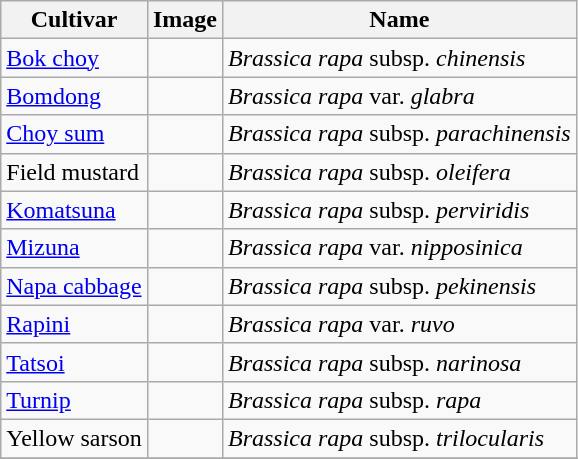<table class="wikitable sortable">
<tr>
<th>Cultivar</th>
<th>Image</th>
<th>Name</th>
</tr>
<tr>
<td><a href='#'>Bok choy</a></td>
<td></td>
<td><em>Brassica rapa</em> subsp. <em>chinensis</em></td>
</tr>
<tr>
<td><a href='#'>Bomdong</a></td>
<td></td>
<td><em>Brassica rapa</em> var. <em>glabra</em></td>
</tr>
<tr>
<td><a href='#'>Choy sum</a></td>
<td></td>
<td><em>Brassica rapa</em> subsp. <em>parachinensis</em></td>
</tr>
<tr>
<td>Field mustard</td>
<td></td>
<td><em>Brassica rapa</em> subsp. <em>oleifera</em></td>
</tr>
<tr>
<td><a href='#'>Komatsuna</a></td>
<td></td>
<td><em>Brassica rapa</em> subsp. <em>perviridis</em></td>
</tr>
<tr>
<td><a href='#'>Mizuna</a></td>
<td></td>
<td><em>Brassica rapa</em> var. <em>nipposinica</em></td>
</tr>
<tr>
<td><a href='#'>Napa cabbage</a></td>
<td></td>
<td><em>Brassica rapa</em> subsp. <em> pekinensis</em></td>
</tr>
<tr>
<td><a href='#'>Rapini</a></td>
<td></td>
<td><em>Brassica rapa</em> var. <em>ruvo</em></td>
</tr>
<tr>
<td><a href='#'>Tatsoi</a></td>
<td></td>
<td><em>Brassica rapa</em> subsp. <em>narinosa</em></td>
</tr>
<tr>
<td><a href='#'>Turnip</a></td>
<td></td>
<td><em>Brassica rapa</em> subsp. <em>rapa</em></td>
</tr>
<tr>
<td>Yellow sarson</td>
<td></td>
<td><em>Brassica rapa</em> subsp. <em>trilocularis</em></td>
</tr>
<tr>
</tr>
</table>
